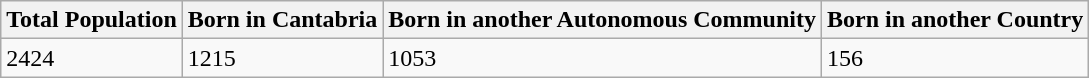<table class="wikitable">
<tr>
<th>Total Population</th>
<th>Born in Cantabria</th>
<th>Born in another Autonomous Community</th>
<th>Born in another Country</th>
</tr>
<tr>
<td>2424</td>
<td>1215</td>
<td>1053</td>
<td>156</td>
</tr>
</table>
